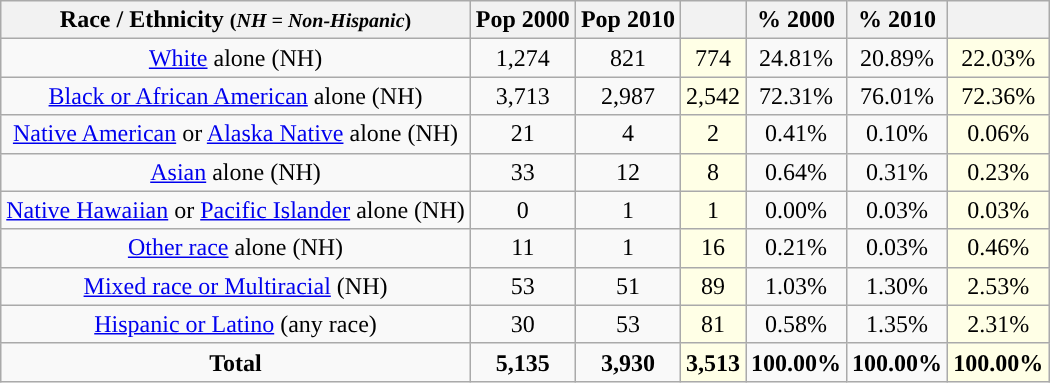<table class="wikitable" style="text-align:center;">
<tr>
<th>Race / Ethnicity <small>(<em>NH = Non-Hispanic</em>)</small></th>
<th>Pop 2000</th>
<th>Pop 2010</th>
<th></th>
<th>% 2000</th>
<th>% 2010</th>
<th></th>
</tr>
<tr>
<td><a href='#'>White</a> alone (NH)</td>
<td>1,274</td>
<td>821</td>
<td style='background: #ffffe6;'>774</td>
<td>24.81%</td>
<td>20.89%</td>
<td style='background: #ffffe6;'>22.03%</td>
</tr>
<tr>
<td><a href='#'>Black or African American</a> alone (NH)</td>
<td>3,713</td>
<td>2,987</td>
<td style='background: #ffffe6;'>2,542</td>
<td>72.31%</td>
<td>76.01%</td>
<td style='background: #ffffe6;'>72.36%</td>
</tr>
<tr>
<td><a href='#'>Native American</a> or <a href='#'>Alaska Native</a> alone (NH)</td>
<td>21</td>
<td>4</td>
<td style='background: #ffffe6;'>2</td>
<td>0.41%</td>
<td>0.10%</td>
<td style='background: #ffffe6;'>0.06%</td>
</tr>
<tr>
<td><a href='#'>Asian</a> alone (NH)</td>
<td>33</td>
<td>12</td>
<td style='background: #ffffe6;'>8</td>
<td>0.64%</td>
<td>0.31%</td>
<td style='background: #ffffe6;'>0.23%</td>
</tr>
<tr>
<td><a href='#'>Native Hawaiian</a> or <a href='#'>Pacific Islander</a> alone (NH)</td>
<td>0</td>
<td>1</td>
<td style='background: #ffffe6;'>1</td>
<td>0.00%</td>
<td>0.03%</td>
<td style='background: #ffffe6;'>0.03%</td>
</tr>
<tr>
<td><a href='#'>Other race</a> alone (NH)</td>
<td>11</td>
<td>1</td>
<td style='background: #ffffe6;'>16</td>
<td>0.21%</td>
<td>0.03%</td>
<td style='background: #ffffe6;'>0.46%</td>
</tr>
<tr>
<td><a href='#'>Mixed race or Multiracial</a> (NH)</td>
<td>53</td>
<td>51</td>
<td style='background: #ffffe6;'>89</td>
<td>1.03%</td>
<td>1.30%</td>
<td style='background: #ffffe6;'>2.53%</td>
</tr>
<tr>
<td><a href='#'>Hispanic or Latino</a> (any race)</td>
<td>30</td>
<td>53</td>
<td style='background: #ffffe6;'>81</td>
<td>0.58%</td>
<td>1.35%</td>
<td style='background: #ffffe6;'>2.31%</td>
</tr>
<tr>
<td><strong>Total</strong></td>
<td><strong>5,135</strong></td>
<td><strong>3,930</strong></td>
<td style='background: #ffffe6;'><strong>3,513</strong></td>
<td><strong>100.00%</strong></td>
<td><strong>100.00%</strong></td>
<td style='background: #ffffe6;'><strong>100.00%</strong></td>
</tr>
</table>
